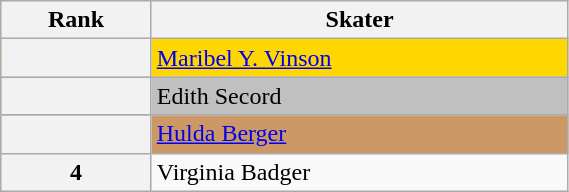<table class="wikitable unsortable" style="text-align:left; width:30%">
<tr>
<th scope="col">Rank</th>
<th scope="col">Skater</th>
</tr>
<tr bgcolor="gold">
<th scope="row"></th>
<td><a href='#'>Maribel Y. Vinson</a></td>
</tr>
<tr bgcolor="silver">
<th scope="row"></th>
<td>Edith Secord</td>
</tr>
<tr bgcolor="cc9966">
<th scope="row"></th>
<td><a href='#'>Hulda Berger</a></td>
</tr>
<tr>
<th scope="row">4</th>
<td>Virginia Badger</td>
</tr>
</table>
